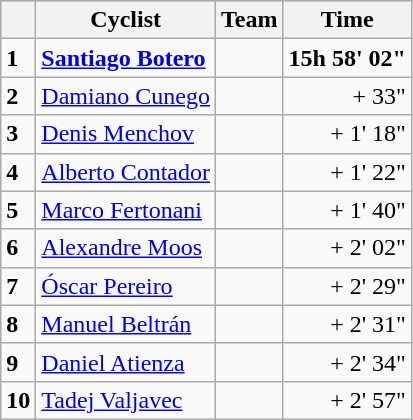<table class="wikitable">
<tr style="background:#ccccff;">
<th></th>
<th>Cyclist</th>
<th>Team</th>
<th>Time</th>
</tr>
<tr>
<td><strong>1</strong></td>
<td><strong><a href='#'>Santiago Botero</a></strong></td>
<td><strong></strong></td>
<td align=right><strong>15h 58' 02"</strong></td>
</tr>
<tr>
<td><strong>2</strong></td>
<td><a href='#'>Damiano Cunego</a></td>
<td></td>
<td align=right>+ 33"</td>
</tr>
<tr>
<td><strong>3</strong></td>
<td><a href='#'>Denis Menchov</a></td>
<td></td>
<td align=right>+ 1' 18"</td>
</tr>
<tr>
<td><strong>4</strong></td>
<td><a href='#'>Alberto Contador</a></td>
<td></td>
<td align=right>+ 1' 22"</td>
</tr>
<tr>
<td><strong>5</strong></td>
<td><a href='#'>Marco Fertonani</a></td>
<td></td>
<td align=right>+ 1' 40"</td>
</tr>
<tr>
<td><strong>6</strong></td>
<td><a href='#'>Alexandre Moos</a></td>
<td></td>
<td align=right>+ 2' 02"</td>
</tr>
<tr>
<td><strong>7</strong></td>
<td><a href='#'>Óscar Pereiro</a></td>
<td></td>
<td align=right>+ 2' 29"</td>
</tr>
<tr>
<td><strong>8</strong></td>
<td><a href='#'>Manuel Beltrán</a></td>
<td></td>
<td align=right>+ 2' 31"</td>
</tr>
<tr>
<td><strong>9</strong></td>
<td><a href='#'>Daniel Atienza</a></td>
<td></td>
<td align=right>+ 2' 34"</td>
</tr>
<tr>
<td><strong>10</strong></td>
<td><a href='#'>Tadej Valjavec</a></td>
<td></td>
<td align=right>+ 2' 57"</td>
</tr>
</table>
